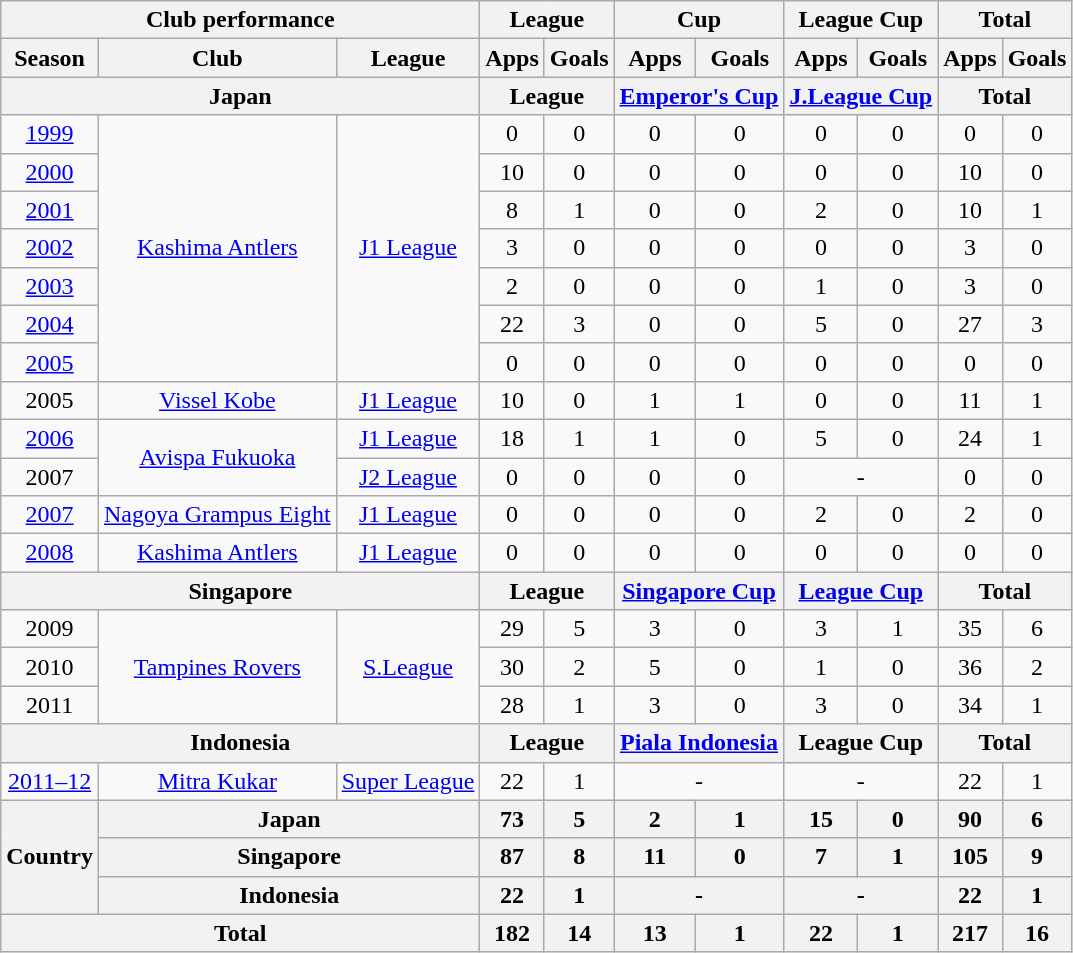<table class="wikitable" style="text-align:center;">
<tr>
<th colspan=3>Club performance</th>
<th colspan=2>League</th>
<th colspan=2>Cup</th>
<th colspan=2>League Cup</th>
<th colspan=2>Total</th>
</tr>
<tr>
<th>Season</th>
<th>Club</th>
<th>League</th>
<th>Apps</th>
<th>Goals</th>
<th>Apps</th>
<th>Goals</th>
<th>Apps</th>
<th>Goals</th>
<th>Apps</th>
<th>Goals</th>
</tr>
<tr>
<th colspan=3>Japan</th>
<th colspan=2>League</th>
<th colspan=2><a href='#'>Emperor's Cup</a></th>
<th colspan=2><a href='#'>J.League Cup</a></th>
<th colspan=2>Total</th>
</tr>
<tr>
<td><a href='#'>1999</a></td>
<td rowspan="7"><a href='#'>Kashima Antlers</a></td>
<td rowspan="7"><a href='#'>J1 League</a></td>
<td>0</td>
<td>0</td>
<td>0</td>
<td>0</td>
<td>0</td>
<td>0</td>
<td>0</td>
<td>0</td>
</tr>
<tr>
<td><a href='#'>2000</a></td>
<td>10</td>
<td>0</td>
<td>0</td>
<td>0</td>
<td>0</td>
<td>0</td>
<td>10</td>
<td>0</td>
</tr>
<tr>
<td><a href='#'>2001</a></td>
<td>8</td>
<td>1</td>
<td>0</td>
<td>0</td>
<td>2</td>
<td>0</td>
<td>10</td>
<td>1</td>
</tr>
<tr>
<td><a href='#'>2002</a></td>
<td>3</td>
<td>0</td>
<td>0</td>
<td>0</td>
<td>0</td>
<td>0</td>
<td>3</td>
<td>0</td>
</tr>
<tr>
<td><a href='#'>2003</a></td>
<td>2</td>
<td>0</td>
<td>0</td>
<td>0</td>
<td>1</td>
<td>0</td>
<td>3</td>
<td>0</td>
</tr>
<tr>
<td><a href='#'>2004</a></td>
<td>22</td>
<td>3</td>
<td>0</td>
<td>0</td>
<td>5</td>
<td>0</td>
<td>27</td>
<td>3</td>
</tr>
<tr>
<td><a href='#'>2005</a></td>
<td>0</td>
<td>0</td>
<td>0</td>
<td>0</td>
<td>0</td>
<td>0</td>
<td>0</td>
<td>0</td>
</tr>
<tr>
<td>2005</td>
<td><a href='#'>Vissel Kobe</a></td>
<td><a href='#'>J1 League</a></td>
<td>10</td>
<td>0</td>
<td>1</td>
<td>1</td>
<td>0</td>
<td>0</td>
<td>11</td>
<td>1</td>
</tr>
<tr>
<td><a href='#'>2006</a></td>
<td rowspan="2"><a href='#'>Avispa Fukuoka</a></td>
<td><a href='#'>J1 League</a></td>
<td>18</td>
<td>1</td>
<td>1</td>
<td>0</td>
<td>5</td>
<td>0</td>
<td>24</td>
<td>1</td>
</tr>
<tr>
<td>2007</td>
<td><a href='#'>J2 League</a></td>
<td>0</td>
<td>0</td>
<td>0</td>
<td>0</td>
<td colspan="2">-</td>
<td>0</td>
<td>0</td>
</tr>
<tr>
<td><a href='#'>2007</a></td>
<td><a href='#'>Nagoya Grampus Eight</a></td>
<td><a href='#'>J1 League</a></td>
<td>0</td>
<td>0</td>
<td>0</td>
<td>0</td>
<td>2</td>
<td>0</td>
<td>2</td>
<td>0</td>
</tr>
<tr>
<td><a href='#'>2008</a></td>
<td><a href='#'>Kashima Antlers</a></td>
<td><a href='#'>J1 League</a></td>
<td>0</td>
<td>0</td>
<td>0</td>
<td>0</td>
<td>0</td>
<td>0</td>
<td>0</td>
<td>0</td>
</tr>
<tr>
<th colspan=3>Singapore</th>
<th colspan=2>League</th>
<th colspan=2><a href='#'>Singapore Cup</a></th>
<th colspan=2><a href='#'>League Cup</a></th>
<th colspan=2>Total</th>
</tr>
<tr>
<td>2009</td>
<td rowspan="3"><a href='#'>Tampines Rovers</a></td>
<td rowspan="3"><a href='#'>S.League</a></td>
<td>29</td>
<td>5</td>
<td>3</td>
<td>0</td>
<td>3</td>
<td>1</td>
<td>35</td>
<td>6</td>
</tr>
<tr>
<td>2010</td>
<td>30</td>
<td>2</td>
<td>5</td>
<td>0</td>
<td>1</td>
<td>0</td>
<td>36</td>
<td>2</td>
</tr>
<tr>
<td>2011</td>
<td>28</td>
<td>1</td>
<td>3</td>
<td>0</td>
<td>3</td>
<td>0</td>
<td>34</td>
<td>1</td>
</tr>
<tr>
<th colspan=3>Indonesia</th>
<th colspan=2>League</th>
<th colspan=2><a href='#'>Piala Indonesia</a></th>
<th colspan=2>League Cup</th>
<th colspan=2>Total</th>
</tr>
<tr>
<td><a href='#'>2011–12</a></td>
<td><a href='#'>Mitra Kukar</a></td>
<td><a href='#'>Super League</a></td>
<td>22</td>
<td>1</td>
<td colspan="2">-</td>
<td colspan="2">-</td>
<td>22</td>
<td>1</td>
</tr>
<tr>
<th rowspan=3>Country</th>
<th colspan=2>Japan</th>
<th>73</th>
<th>5</th>
<th>2</th>
<th>1</th>
<th>15</th>
<th>0</th>
<th>90</th>
<th>6</th>
</tr>
<tr>
<th colspan=2>Singapore</th>
<th>87</th>
<th>8</th>
<th>11</th>
<th>0</th>
<th>7</th>
<th>1</th>
<th>105</th>
<th>9</th>
</tr>
<tr>
<th colspan=2>Indonesia</th>
<th>22</th>
<th>1</th>
<th colspan="2">-</th>
<th colspan="2">-</th>
<th>22</th>
<th>1</th>
</tr>
<tr>
<th colspan=3>Total</th>
<th>182</th>
<th>14</th>
<th>13</th>
<th>1</th>
<th>22</th>
<th>1</th>
<th>217</th>
<th>16</th>
</tr>
</table>
